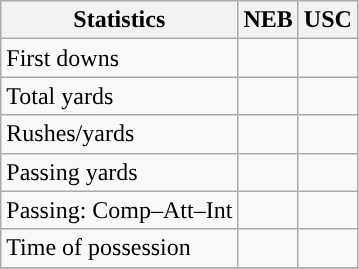<table class="wikitable" style="float: left;">
<tr>
<th>Statistics</th>
<th>NEB</th>
<th>USC</th>
</tr>
<tr>
<td>First downs</td>
<td></td>
<td></td>
</tr>
<tr>
<td>Total yards</td>
<td></td>
<td></td>
</tr>
<tr>
<td>Rushes/yards</td>
<td></td>
<td></td>
</tr>
<tr>
<td>Passing yards</td>
<td></td>
<td></td>
</tr>
<tr>
<td>Passing: Comp–Att–Int</td>
<td></td>
<td></td>
</tr>
<tr>
<td>Time of possession</td>
<td></td>
<td></td>
</tr>
<tr>
</tr>
</table>
